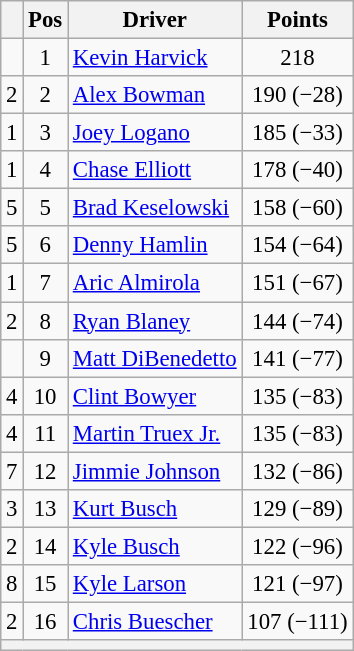<table class="wikitable" style="font-size: 95%">
<tr>
<th></th>
<th>Pos</th>
<th>Driver</th>
<th>Points</th>
</tr>
<tr>
<td align="left"></td>
<td style="text-align:center;">1</td>
<td><a href='#'>Kevin Harvick</a></td>
<td style="text-align:center;">218</td>
</tr>
<tr>
<td align="left"> 2</td>
<td style="text-align:center;">2</td>
<td><a href='#'>Alex Bowman</a></td>
<td style="text-align:center;">190 (−28)</td>
</tr>
<tr>
<td align="left"> 1</td>
<td style="text-align:center;">3</td>
<td><a href='#'>Joey Logano</a></td>
<td style="text-align:center;">185 (−33)</td>
</tr>
<tr>
<td align="left"> 1</td>
<td style="text-align:center;">4</td>
<td><a href='#'>Chase Elliott</a></td>
<td style="text-align:center;">178 (−40)</td>
</tr>
<tr>
<td align="left"> 5</td>
<td style="text-align:center;">5</td>
<td><a href='#'>Brad Keselowski</a></td>
<td style="text-align:center;">158 (−60)</td>
</tr>
<tr>
<td align="left"> 5</td>
<td style="text-align:center;">6</td>
<td><a href='#'>Denny Hamlin</a></td>
<td style="text-align:center;">154 (−64)</td>
</tr>
<tr>
<td align="left"> 1</td>
<td style="text-align:center;">7</td>
<td><a href='#'>Aric Almirola</a></td>
<td style="text-align:center;">151 (−67)</td>
</tr>
<tr>
<td align="left"> 2</td>
<td style="text-align:center;">8</td>
<td><a href='#'>Ryan Blaney</a></td>
<td style="text-align:center;">144 (−74)</td>
</tr>
<tr>
<td align="left"></td>
<td style="text-align:center;">9</td>
<td><a href='#'>Matt DiBenedetto</a></td>
<td style="text-align:center;">141 (−77)</td>
</tr>
<tr>
<td align="left"> 4</td>
<td style="text-align:center;">10</td>
<td><a href='#'>Clint Bowyer</a></td>
<td style="text-align:center;">135 (−83)</td>
</tr>
<tr>
<td align="left"> 4</td>
<td style="text-align:center;">11</td>
<td><a href='#'>Martin Truex Jr.</a></td>
<td style="text-align:center;">135 (−83)</td>
</tr>
<tr>
<td align="left"> 7</td>
<td style="text-align:center;">12</td>
<td><a href='#'>Jimmie Johnson</a></td>
<td style="text-align:center;">132 (−86)</td>
</tr>
<tr>
<td align="left"> 3</td>
<td style="text-align:center;">13</td>
<td><a href='#'>Kurt Busch</a></td>
<td style="text-align:center;">129 (−89)</td>
</tr>
<tr>
<td align="left"> 2</td>
<td style="text-align:center;">14</td>
<td><a href='#'>Kyle Busch</a></td>
<td style="text-align:center;">122 (−96)</td>
</tr>
<tr>
<td align="left"> 8</td>
<td style="text-align:center;">15</td>
<td><a href='#'>Kyle Larson</a></td>
<td style="text-align:center;">121 (−97)</td>
</tr>
<tr>
<td align="left"> 2</td>
<td style="text-align:center;">16</td>
<td><a href='#'>Chris Buescher</a></td>
<td style="text-align:center;">107 (−111)</td>
</tr>
<tr class="sortbottom">
<th colspan="9"></th>
</tr>
</table>
